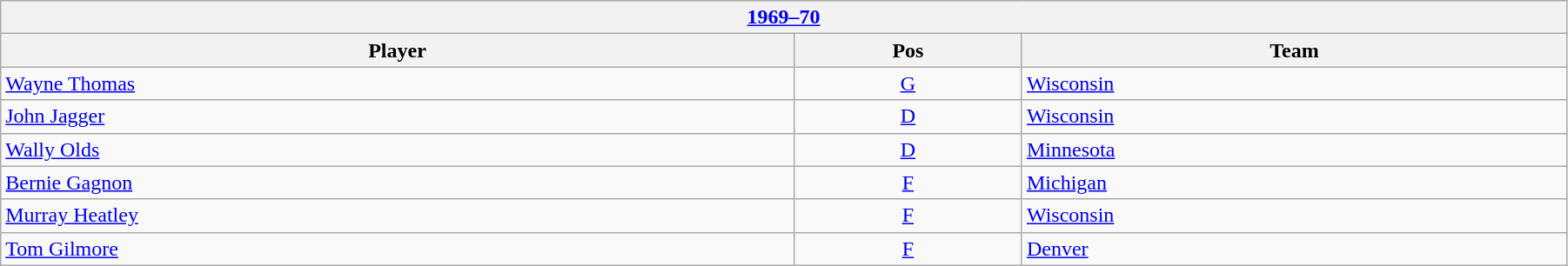<table class="wikitable" width=95%>
<tr>
<th colspan=3><a href='#'>1969–70</a></th>
</tr>
<tr>
<th>Player</th>
<th>Pos</th>
<th>Team</th>
</tr>
<tr>
<td><a href='#'>Wayne Thomas</a></td>
<td align=center><a href='#'>G</a></td>
<td><a href='#'>Wisconsin</a></td>
</tr>
<tr>
<td><a href='#'>John Jagger</a></td>
<td align=center><a href='#'>D</a></td>
<td><a href='#'>Wisconsin</a></td>
</tr>
<tr>
<td><a href='#'>Wally Olds</a></td>
<td align=center><a href='#'>D</a></td>
<td><a href='#'>Minnesota</a></td>
</tr>
<tr>
<td><a href='#'>Bernie Gagnon</a></td>
<td align=center><a href='#'>F</a></td>
<td><a href='#'>Michigan</a></td>
</tr>
<tr>
<td><a href='#'>Murray Heatley</a></td>
<td align=center><a href='#'>F</a></td>
<td><a href='#'>Wisconsin</a></td>
</tr>
<tr>
<td><a href='#'>Tom Gilmore</a></td>
<td align=center><a href='#'>F</a></td>
<td><a href='#'>Denver</a></td>
</tr>
</table>
